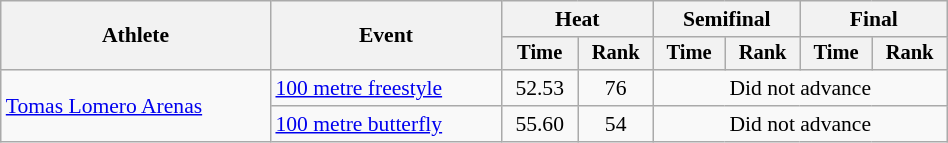<table class="wikitable" style="text-align:center; font-size:90%; width:50%;">
<tr>
<th rowspan="2">Athlete</th>
<th rowspan="2">Event</th>
<th colspan="2">Heat</th>
<th colspan="2">Semifinal</th>
<th colspan="2">Final</th>
</tr>
<tr style="font-size:95%">
<th>Time</th>
<th>Rank</th>
<th>Time</th>
<th>Rank</th>
<th>Time</th>
<th>Rank</th>
</tr>
<tr>
<td align=left rowspan=2><a href='#'>Tomas Lomero Arenas</a></td>
<td align=left><a href='#'>100 metre freestyle</a></td>
<td>52.53</td>
<td>76</td>
<td colspan=4>Did not advance</td>
</tr>
<tr>
<td align=left><a href='#'>100 metre butterfly</a></td>
<td>55.60</td>
<td>54</td>
<td colspan=4>Did not advance</td>
</tr>
</table>
